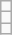<table class="wikitable">
<tr>
<td></td>
</tr>
<tr>
<td></td>
</tr>
<tr>
<td></td>
</tr>
</table>
